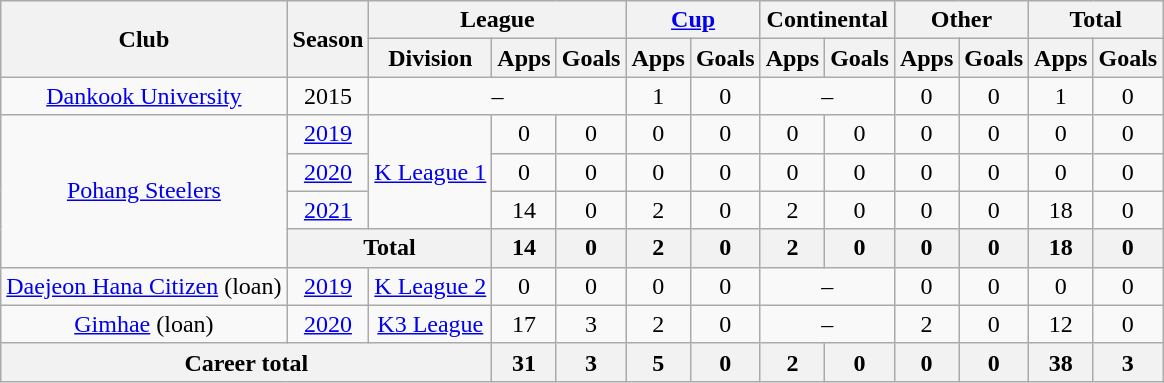<table class="wikitable" style="text-align: center">
<tr>
<th rowspan="2">Club</th>
<th rowspan="2">Season</th>
<th colspan="3">League</th>
<th colspan="2"><a href='#'>Cup</a></th>
<th colspan="2">Continental</th>
<th colspan="2">Other</th>
<th colspan="2">Total</th>
</tr>
<tr>
<th>Division</th>
<th>Apps</th>
<th>Goals</th>
<th>Apps</th>
<th>Goals</th>
<th>Apps</th>
<th>Goals</th>
<th>Apps</th>
<th>Goals</th>
<th>Apps</th>
<th>Goals</th>
</tr>
<tr>
<td><a href='#'>Dankook University</a></td>
<td>2015</td>
<td colspan="3">–</td>
<td>1</td>
<td>0</td>
<td colspan="2">–</td>
<td>0</td>
<td>0</td>
<td>1</td>
<td>0</td>
</tr>
<tr>
<td rowspan="4"><a href='#'>Pohang Steelers</a></td>
<td><a href='#'>2019</a></td>
<td rowspan="3"><a href='#'>K League 1</a></td>
<td>0</td>
<td>0</td>
<td>0</td>
<td>0</td>
<td>0</td>
<td>0</td>
<td>0</td>
<td>0</td>
<td>0</td>
<td>0</td>
</tr>
<tr>
<td><a href='#'>2020</a></td>
<td>0</td>
<td>0</td>
<td>0</td>
<td>0</td>
<td>0</td>
<td>0</td>
<td>0</td>
<td>0</td>
<td>0</td>
<td>0</td>
</tr>
<tr>
<td><a href='#'>2021</a></td>
<td>14</td>
<td>0</td>
<td>2</td>
<td>0</td>
<td>2</td>
<td>0</td>
<td>0</td>
<td>0</td>
<td>18</td>
<td>0</td>
</tr>
<tr>
<th colspan=2>Total</th>
<th>14</th>
<th>0</th>
<th>2</th>
<th>0</th>
<th>2</th>
<th>0</th>
<th>0</th>
<th>0</th>
<th>18</th>
<th>0</th>
</tr>
<tr>
<td><a href='#'>Daejeon Hana Citizen</a> (loan)</td>
<td><a href='#'>2019</a></td>
<td><a href='#'>K League 2</a></td>
<td>0</td>
<td>0</td>
<td>0</td>
<td>0</td>
<td colspan="2">–</td>
<td>0</td>
<td>0</td>
<td>0</td>
<td>0</td>
</tr>
<tr>
<td><a href='#'>Gimhae</a> (loan)</td>
<td><a href='#'>2020</a></td>
<td><a href='#'>K3 League</a></td>
<td>17</td>
<td>3</td>
<td>2</td>
<td>0</td>
<td colspan="2">–</td>
<td>2</td>
<td>0</td>
<td>12</td>
<td>0</td>
</tr>
<tr>
<th colspan=3>Career total</th>
<th>31</th>
<th>3</th>
<th>5</th>
<th>0</th>
<th>2</th>
<th>0</th>
<th>0</th>
<th>0</th>
<th>38</th>
<th>3</th>
</tr>
</table>
